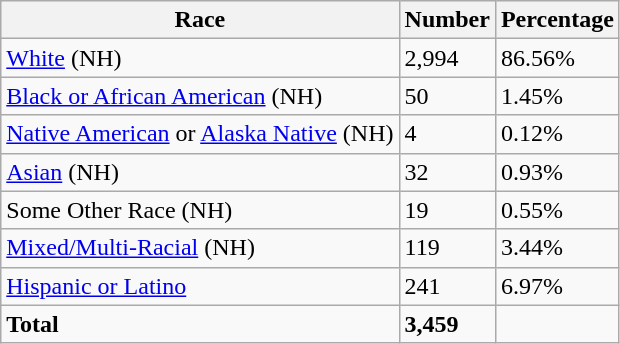<table class="wikitable">
<tr>
<th>Race</th>
<th>Number</th>
<th>Percentage</th>
</tr>
<tr>
<td><a href='#'>White</a> (NH)</td>
<td>2,994</td>
<td>86.56%</td>
</tr>
<tr>
<td><a href='#'>Black or African American</a> (NH)</td>
<td>50</td>
<td>1.45%</td>
</tr>
<tr>
<td><a href='#'>Native American</a> or <a href='#'>Alaska Native</a> (NH)</td>
<td>4</td>
<td>0.12%</td>
</tr>
<tr>
<td><a href='#'>Asian</a> (NH)</td>
<td>32</td>
<td>0.93%</td>
</tr>
<tr>
<td>Some Other Race (NH)</td>
<td>19</td>
<td>0.55%</td>
</tr>
<tr>
<td><a href='#'>Mixed/Multi-Racial</a> (NH)</td>
<td>119</td>
<td>3.44%</td>
</tr>
<tr>
<td><a href='#'>Hispanic or Latino</a></td>
<td>241</td>
<td>6.97%</td>
</tr>
<tr>
<td><strong>Total</strong></td>
<td><strong>3,459</strong></td>
<td></td>
</tr>
</table>
